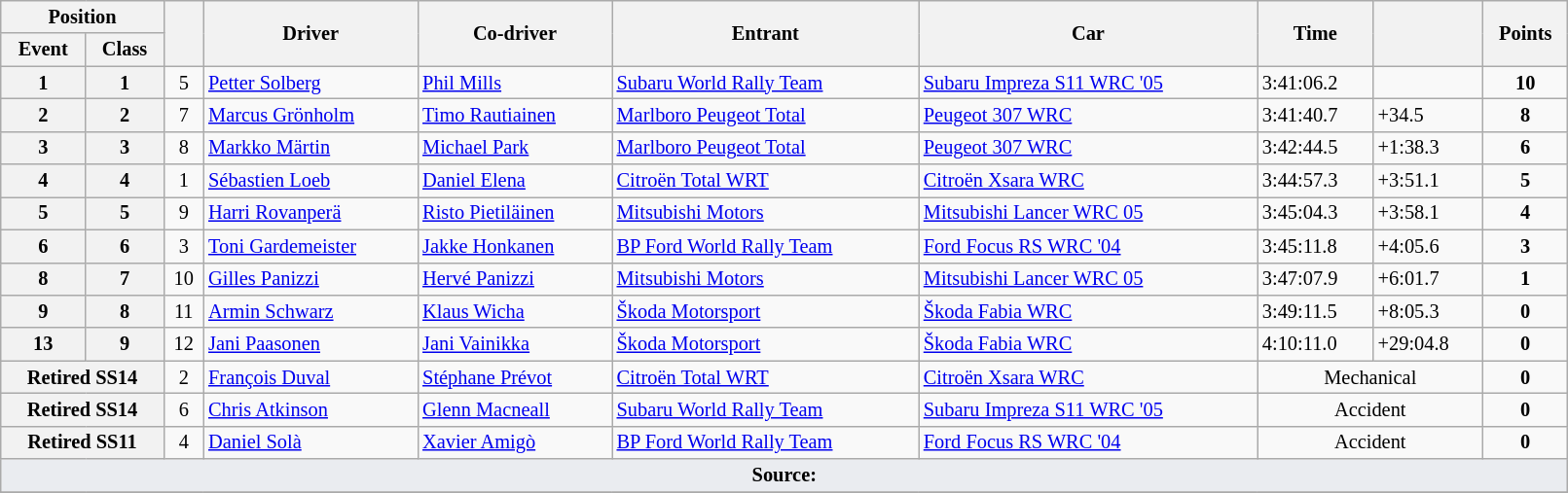<table class="wikitable" width=85% style="font-size: 85%;">
<tr>
<th colspan="2">Position</th>
<th rowspan="2"></th>
<th rowspan="2">Driver</th>
<th rowspan="2">Co-driver</th>
<th rowspan="2">Entrant</th>
<th rowspan="2">Car</th>
<th rowspan="2">Time</th>
<th rowspan="2"></th>
<th rowspan="2">Points</th>
</tr>
<tr>
<th>Event</th>
<th>Class</th>
</tr>
<tr>
<th>1</th>
<th>1</th>
<td align="center">5</td>
<td> <a href='#'>Petter Solberg</a></td>
<td> <a href='#'>Phil Mills</a></td>
<td> <a href='#'>Subaru World Rally Team</a></td>
<td><a href='#'>Subaru Impreza S11 WRC '05</a></td>
<td>3:41:06.2</td>
<td></td>
<td align="center"><strong>10</strong></td>
</tr>
<tr>
<th>2</th>
<th>2</th>
<td align="center">7</td>
<td> <a href='#'>Marcus Grönholm</a></td>
<td> <a href='#'>Timo Rautiainen</a></td>
<td> <a href='#'>Marlboro Peugeot Total</a></td>
<td><a href='#'>Peugeot 307 WRC</a></td>
<td>3:41:40.7</td>
<td>+34.5</td>
<td align="center"><strong>8</strong></td>
</tr>
<tr>
<th>3</th>
<th>3</th>
<td align="center">8</td>
<td> <a href='#'>Markko Märtin</a></td>
<td> <a href='#'>Michael Park</a></td>
<td> <a href='#'>Marlboro Peugeot Total</a></td>
<td><a href='#'>Peugeot 307 WRC</a></td>
<td>3:42:44.5</td>
<td>+1:38.3</td>
<td align="center"><strong>6</strong></td>
</tr>
<tr>
<th>4</th>
<th>4</th>
<td align="center">1</td>
<td> <a href='#'>Sébastien Loeb</a></td>
<td> <a href='#'>Daniel Elena</a></td>
<td> <a href='#'>Citroën Total WRT</a></td>
<td><a href='#'>Citroën Xsara WRC</a></td>
<td>3:44:57.3</td>
<td>+3:51.1</td>
<td align="center"><strong>5</strong></td>
</tr>
<tr>
<th>5</th>
<th>5</th>
<td align="center">9</td>
<td> <a href='#'>Harri Rovanperä</a></td>
<td> <a href='#'>Risto Pietiläinen</a></td>
<td> <a href='#'>Mitsubishi Motors</a></td>
<td><a href='#'>Mitsubishi Lancer WRC 05</a></td>
<td>3:45:04.3</td>
<td>+3:58.1</td>
<td align="center"><strong>4</strong></td>
</tr>
<tr>
<th>6</th>
<th>6</th>
<td align="center">3</td>
<td> <a href='#'>Toni Gardemeister</a></td>
<td> <a href='#'>Jakke Honkanen</a></td>
<td> <a href='#'>BP Ford World Rally Team</a></td>
<td><a href='#'>Ford Focus RS WRC '04</a></td>
<td>3:45:11.8</td>
<td>+4:05.6</td>
<td align="center"><strong>3</strong></td>
</tr>
<tr>
<th>8</th>
<th>7</th>
<td align="center">10</td>
<td> <a href='#'>Gilles Panizzi</a></td>
<td> <a href='#'>Hervé Panizzi</a></td>
<td> <a href='#'>Mitsubishi Motors</a></td>
<td><a href='#'>Mitsubishi Lancer WRC 05</a></td>
<td>3:47:07.9</td>
<td>+6:01.7</td>
<td align="center"><strong>1</strong></td>
</tr>
<tr>
<th>9</th>
<th>8</th>
<td align="center">11</td>
<td> <a href='#'>Armin Schwarz</a></td>
<td> <a href='#'>Klaus Wicha</a></td>
<td> <a href='#'>Škoda Motorsport</a></td>
<td><a href='#'>Škoda Fabia WRC</a></td>
<td>3:49:11.5</td>
<td>+8:05.3</td>
<td align="center"><strong>0</strong></td>
</tr>
<tr>
<th>13</th>
<th>9</th>
<td align="center">12</td>
<td> <a href='#'>Jani Paasonen</a></td>
<td> <a href='#'>Jani Vainikka</a></td>
<td> <a href='#'>Škoda Motorsport</a></td>
<td><a href='#'>Škoda Fabia WRC</a></td>
<td>4:10:11.0</td>
<td>+29:04.8</td>
<td align="center"><strong>0</strong></td>
</tr>
<tr>
<th colspan="2">Retired SS14</th>
<td align="center">2</td>
<td> <a href='#'>François Duval</a></td>
<td> <a href='#'>Stéphane Prévot</a></td>
<td> <a href='#'>Citroën Total WRT</a></td>
<td><a href='#'>Citroën Xsara WRC</a></td>
<td align="center" colspan="2">Mechanical</td>
<td align="center"><strong>0</strong></td>
</tr>
<tr>
<th colspan="2">Retired SS14</th>
<td align="center">6</td>
<td> <a href='#'>Chris Atkinson</a></td>
<td> <a href='#'>Glenn Macneall</a></td>
<td> <a href='#'>Subaru World Rally Team</a></td>
<td><a href='#'>Subaru Impreza S11 WRC '05</a></td>
<td align="center" colspan="2">Accident</td>
<td align="center"><strong>0</strong></td>
</tr>
<tr>
<th colspan="2">Retired SS11</th>
<td align="center">4</td>
<td> <a href='#'>Daniel Solà</a></td>
<td> <a href='#'>Xavier Amigò</a></td>
<td> <a href='#'>BP Ford World Rally Team</a></td>
<td><a href='#'>Ford Focus RS WRC '04</a></td>
<td align="center" colspan="2">Accident</td>
<td align="center"><strong>0</strong></td>
</tr>
<tr>
<td style="background-color:#EAECF0; text-align:center" colspan="10"><strong>Source:</strong></td>
</tr>
<tr>
</tr>
</table>
